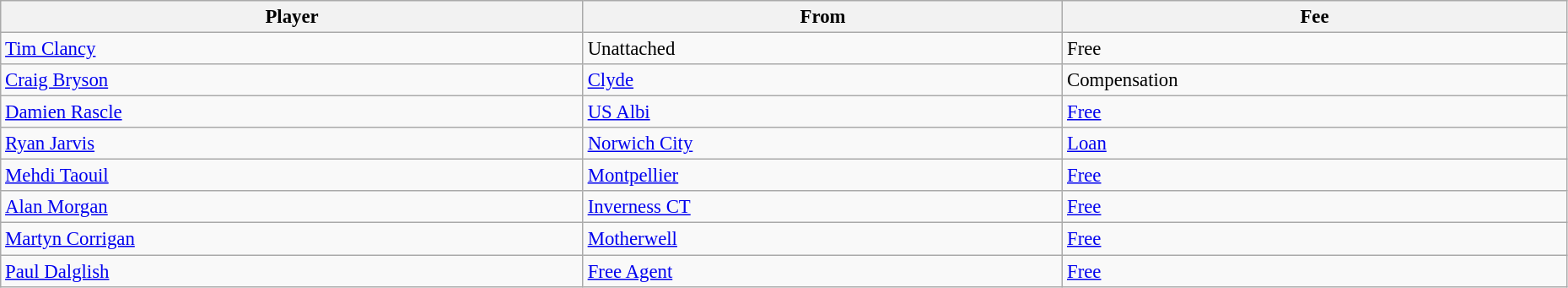<table class="wikitable" style="text-align:center; font-size:95%;width:98%; text-align:left">
<tr>
<th>Player</th>
<th>From</th>
<th>Fee</th>
</tr>
<tr>
<td> <a href='#'>Tim Clancy</a></td>
<td>Unattached</td>
<td>Free</td>
</tr>
<tr>
<td> <a href='#'>Craig Bryson</a></td>
<td> <a href='#'>Clyde</a></td>
<td>Compensation</td>
</tr>
<tr>
<td> <a href='#'>Damien Rascle</a></td>
<td> <a href='#'>US Albi</a></td>
<td><a href='#'>Free</a></td>
</tr>
<tr>
<td> <a href='#'>Ryan Jarvis</a></td>
<td> <a href='#'>Norwich City</a></td>
<td><a href='#'>Loan</a></td>
</tr>
<tr>
<td> <a href='#'>Mehdi Taouil</a></td>
<td> <a href='#'>Montpellier</a></td>
<td><a href='#'>Free</a></td>
</tr>
<tr>
<td> <a href='#'>Alan Morgan</a></td>
<td> <a href='#'>Inverness CT</a></td>
<td><a href='#'>Free</a></td>
</tr>
<tr>
<td> <a href='#'>Martyn Corrigan</a></td>
<td> <a href='#'>Motherwell</a></td>
<td><a href='#'>Free</a></td>
</tr>
<tr>
<td> <a href='#'>Paul Dalglish</a></td>
<td><a href='#'>Free Agent</a></td>
<td><a href='#'>Free</a></td>
</tr>
</table>
